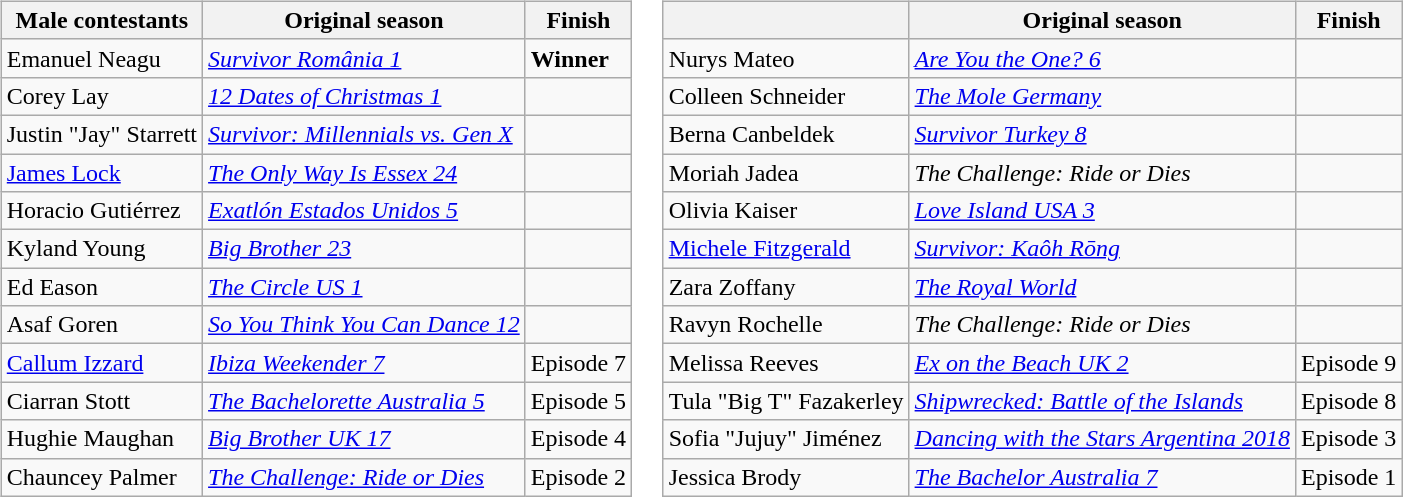<table>
<tr valign="top">
<td><br><table class="wikitable sortable">
<tr>
<th nowrap>Male contestants</th>
<th>Original season</th>
<th>Finish</th>
</tr>
<tr>
<td>Emanuel Neagu</td>
<td><em><a href='#'>Survivor România 1</a></em></td>
<td><strong>Winner</strong></td>
</tr>
<tr>
<td>Corey Lay</td>
<td><em><a href='#'>12 Dates of Christmas 1</a></em></td>
<td></td>
</tr>
<tr>
<td nowrap>Justin "Jay" Starrett</td>
<td nowrap><em><a href='#'>Survivor: Millennials vs. Gen X</a></em></td>
<td></td>
</tr>
<tr>
<td><a href='#'>James Lock</a></td>
<td><em><a href='#'>The Only Way Is Essex 24</a></em></td>
<td></td>
</tr>
<tr>
<td>Horacio Gutiérrez</td>
<td><em><a href='#'>Exatlón Estados Unidos 5</a></em></td>
<td></td>
</tr>
<tr>
<td>Kyland Young</td>
<td><em><a href='#'>Big Brother 23</a></em></td>
<td></td>
</tr>
<tr>
<td>Ed Eason</td>
<td><em><a href='#'>The Circle US 1</a></em></td>
<td></td>
</tr>
<tr>
<td>Asaf Goren</td>
<td nowrap><em><a href='#'>So You Think You Can Dance 12</a></em></td>
<td></td>
</tr>
<tr>
<td><a href='#'>Callum Izzard</a></td>
<td><em><a href='#'>Ibiza Weekender 7</a></em></td>
<td>Episode 7</td>
</tr>
<tr>
<td>Ciarran Stott</td>
<td><em><a href='#'>The Bachelorette Australia 5</a></em></td>
<td>Episode 5</td>
</tr>
<tr>
<td>Hughie Maughan</td>
<td><em><a href='#'>Big Brother UK 17</a></em></td>
<td>Episode 4</td>
</tr>
<tr>
<td nowrap>Chauncey Palmer</td>
<td><em><a href='#'>The Challenge: Ride or Dies</a></em></td>
<td>Episode 2</td>
</tr>
</table>
</td>
<td><br><table class="wikitable sortable">
<tr>
<th></th>
<th>Original season</th>
<th>Finish</th>
</tr>
<tr>
<td>Nurys Mateo</td>
<td><em><a href='#'>Are You the One? 6</a></em></td>
<td></td>
</tr>
<tr>
<td>Colleen Schneider</td>
<td><em><a href='#'>The Mole Germany</a></em></td>
<td></td>
</tr>
<tr>
<td>Berna Canbeldek</td>
<td><em><a href='#'>Survivor Turkey 8</a></em></td>
<td></td>
</tr>
<tr>
<td>Moriah Jadea</td>
<td><em>The Challenge: Ride or Dies</em></td>
<td></td>
</tr>
<tr>
<td>Olivia Kaiser</td>
<td><em><a href='#'>Love Island USA 3</a></em></td>
<td></td>
</tr>
<tr>
<td><a href='#'>Michele Fitzgerald</a></td>
<td><em><a href='#'>Survivor: Kaôh Rōng</a></em></td>
<td></td>
</tr>
<tr>
<td>Zara Zoffany</td>
<td><em><a href='#'>The Royal World</a></em></td>
<td></td>
</tr>
<tr>
<td>Ravyn Rochelle</td>
<td><em>The Challenge: Ride or Dies</em></td>
<td></td>
</tr>
<tr>
<td>Melissa Reeves</td>
<td><em><a href='#'>Ex on the Beach UK 2</a></em></td>
<td>Episode 9</td>
</tr>
<tr>
<td>Tula "Big T" Fazakerley</td>
<td nowrap=""><em><a href='#'>Shipwrecked: Battle of the Islands</a></em></td>
<td>Episode 8</td>
</tr>
<tr>
<td>Sofia "Jujuy" Jiménez</td>
<td nowrap=""><em><a href='#'>Dancing with the Stars Argentina 2018</a></em></td>
<td>Episode 3</td>
</tr>
<tr>
<td>Jessica Brody</td>
<td><em><a href='#'>The Bachelor Australia 7</a></em></td>
<td>Episode 1</td>
</tr>
</table>
</td>
</tr>
</table>
